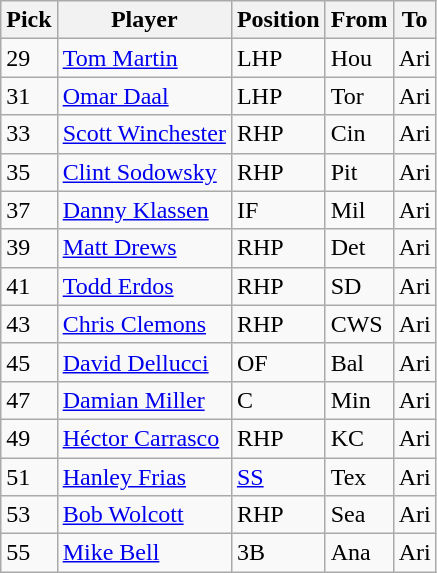<table class="wikitable">
<tr>
<th>Pick</th>
<th>Player</th>
<th>Position</th>
<th>From</th>
<th>To</th>
</tr>
<tr>
<td>29</td>
<td><a href='#'>Tom Martin</a></td>
<td>LHP</td>
<td>Hou</td>
<td>Ari</td>
</tr>
<tr>
<td>31</td>
<td><a href='#'>Omar Daal</a></td>
<td>LHP</td>
<td>Tor</td>
<td>Ari</td>
</tr>
<tr>
<td>33</td>
<td><a href='#'>Scott Winchester</a></td>
<td>RHP</td>
<td>Cin</td>
<td>Ari</td>
</tr>
<tr>
<td>35</td>
<td><a href='#'>Clint Sodowsky</a></td>
<td>RHP</td>
<td>Pit</td>
<td>Ari</td>
</tr>
<tr>
<td>37</td>
<td><a href='#'>Danny Klassen</a></td>
<td>IF</td>
<td>Mil</td>
<td>Ari</td>
</tr>
<tr>
<td>39</td>
<td><a href='#'>Matt Drews</a></td>
<td>RHP</td>
<td>Det</td>
<td>Ari</td>
</tr>
<tr>
<td>41</td>
<td><a href='#'>Todd Erdos</a></td>
<td>RHP</td>
<td>SD</td>
<td>Ari</td>
</tr>
<tr>
<td>43</td>
<td><a href='#'>Chris Clemons</a></td>
<td>RHP</td>
<td>CWS</td>
<td>Ari</td>
</tr>
<tr>
<td>45</td>
<td><a href='#'>David Dellucci</a></td>
<td>OF</td>
<td>Bal</td>
<td>Ari</td>
</tr>
<tr>
<td>47</td>
<td><a href='#'>Damian Miller</a></td>
<td>C</td>
<td>Min</td>
<td>Ari</td>
</tr>
<tr>
<td>49</td>
<td><a href='#'>Héctor Carrasco</a></td>
<td>RHP</td>
<td>KC</td>
<td>Ari</td>
</tr>
<tr>
<td>51</td>
<td><a href='#'>Hanley Frias</a></td>
<td><a href='#'>SS</a></td>
<td>Tex</td>
<td>Ari</td>
</tr>
<tr>
<td>53</td>
<td><a href='#'>Bob Wolcott</a></td>
<td>RHP</td>
<td>Sea</td>
<td>Ari</td>
</tr>
<tr>
<td>55</td>
<td><a href='#'>Mike Bell</a></td>
<td>3B</td>
<td>Ana</td>
<td>Ari</td>
</tr>
</table>
